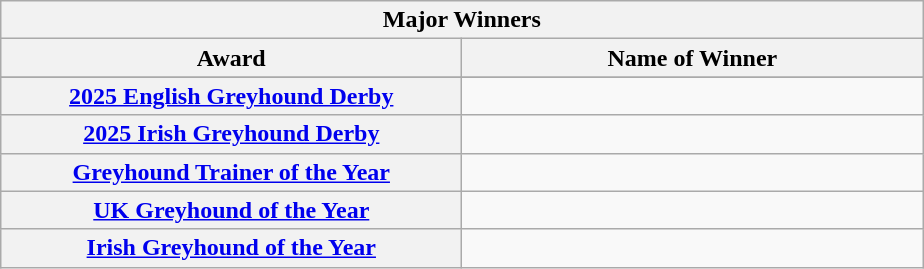<table class="wikitable">
<tr>
<th colspan="2">Major Winners</th>
</tr>
<tr>
<th width=300>Award</th>
<th width=300>Name of Winner</th>
</tr>
<tr>
</tr>
<tr style="text-align:center">
<th><a href='#'>2025 English Greyhound Derby</a></th>
<td></td>
</tr>
<tr style="text-align:center">
<th><a href='#'>2025 Irish Greyhound Derby</a></th>
<td></td>
</tr>
<tr style="text-align:center">
<th><a href='#'>Greyhound Trainer of the Year</a></th>
<td></td>
</tr>
<tr style="text-align:center">
<th><a href='#'>UK Greyhound of the Year</a></th>
<td></td>
</tr>
<tr style="text-align:center">
<th><a href='#'>Irish Greyhound of the Year</a></th>
<td></td>
</tr>
</table>
